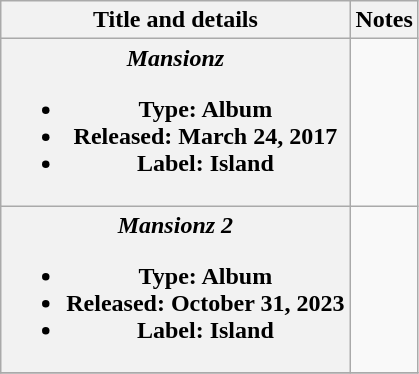<table class="wikitable plainrowheaders" style="text-align:center;">
<tr>
<th scope="col">Title and details</th>
<th scope="col">Notes</th>
</tr>
<tr>
<th scope="row"><em>Mansionz</em><br><ul><li>Type: Album</li><li>Released: March 24, 2017</li><li>Label: Island</li></ul></th>
<td><br></td>
</tr>
<tr>
<th scope="row"><em>Mansionz 2</em><br><ul><li>Type: Album</li><li>Released: October 31, 2023</li><li>Label: Island</li></ul></th>
<td><br></td>
</tr>
<tr>
</tr>
</table>
